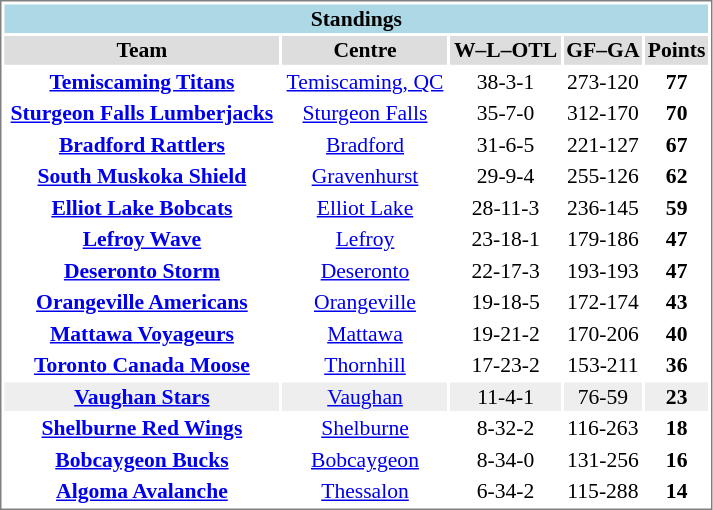<table cellpadding="0">
<tr style="text-align:left; vertical-align:top;">
<td></td>
<td><br><table cellpadding="1"  style="width:475px; font-size:90%; border:1px solid gray;">
<tr style="text-align:center; background:#add8e6;">
<td colspan="11"><strong>Standings</strong></td>
</tr>
<tr style="text-align:center; background:#ddd;">
<th style="background:#ddd;">Team</th>
<th style="background:#ddd;">Centre</th>
<th style="background:#ddd;">W–L–OTL</th>
<th style="background:#ddd;">GF–GA</th>
<th style="background:#ddd;">Points</th>
</tr>
<tr style="text-align:center;">
<td><strong><a href='#'>Temiscaming Titans</a></strong></td>
<td><a href='#'>Temiscaming, QC</a></td>
<td>38-3-1</td>
<td>273-120</td>
<td><strong>77</strong></td>
</tr>
<tr style="text-align:center;">
<td><strong><a href='#'>Sturgeon Falls Lumberjacks</a></strong></td>
<td><a href='#'>Sturgeon Falls</a></td>
<td>35-7-0</td>
<td>312-170</td>
<td><strong>70</strong></td>
</tr>
<tr style="text-align:center;">
<td><strong><a href='#'>Bradford Rattlers</a></strong></td>
<td><a href='#'>Bradford</a></td>
<td>31-6-5</td>
<td>221-127</td>
<td><strong>67</strong></td>
</tr>
<tr style="text-align:center;">
<td><strong><a href='#'>South Muskoka Shield</a></strong></td>
<td><a href='#'>Gravenhurst</a></td>
<td>29-9-4</td>
<td>255-126</td>
<td><strong>62</strong></td>
</tr>
<tr style="text-align:center;">
<td><strong><a href='#'>Elliot Lake Bobcats</a></strong></td>
<td><a href='#'>Elliot Lake</a></td>
<td>28-11-3</td>
<td>236-145</td>
<td><strong>59</strong></td>
</tr>
<tr style="text-align:center;">
<td><strong><a href='#'>Lefroy Wave</a></strong></td>
<td><a href='#'>Lefroy</a></td>
<td>23-18-1</td>
<td>179-186</td>
<td><strong>47</strong></td>
</tr>
<tr style="text-align:center;">
<td><strong><a href='#'>Deseronto Storm</a></strong></td>
<td><a href='#'>Deseronto</a></td>
<td>22-17-3</td>
<td>193-193</td>
<td><strong>47</strong></td>
</tr>
<tr style="text-align:center;">
<td><strong><a href='#'>Orangeville Americans</a></strong></td>
<td><a href='#'>Orangeville</a></td>
<td>19-18-5</td>
<td>172-174</td>
<td><strong>43</strong></td>
</tr>
<tr style="text-align:center;">
<td><strong><a href='#'>Mattawa Voyageurs</a></strong></td>
<td><a href='#'>Mattawa</a></td>
<td>19-21-2</td>
<td>170-206</td>
<td><strong>40</strong></td>
</tr>
<tr style="text-align:center;">
<td><strong><a href='#'>Toronto Canada Moose</a></strong></td>
<td><a href='#'>Thornhill</a></td>
<td>17-23-2</td>
<td>153-211</td>
<td><strong>36</strong></td>
</tr>
<tr style="text-align:center;" bgcolor="#eeeeee">
<td><strong><a href='#'>Vaughan Stars</a></strong></td>
<td><a href='#'>Vaughan</a></td>
<td>11-4-1</td>
<td>76-59</td>
<td><strong>23</strong></td>
</tr>
<tr style="text-align:center;">
<td><strong><a href='#'>Shelburne Red Wings</a></strong></td>
<td><a href='#'>Shelburne</a></td>
<td>8-32-2</td>
<td>116-263</td>
<td><strong>18</strong></td>
</tr>
<tr style="text-align:center;">
<td><strong><a href='#'>Bobcaygeon Bucks</a></strong></td>
<td><a href='#'>Bobcaygeon</a></td>
<td>8-34-0</td>
<td>131-256</td>
<td><strong>16</strong></td>
</tr>
<tr style="text-align:center;">
<td><strong><a href='#'>Algoma Avalanche</a></strong></td>
<td><a href='#'>Thessalon</a></td>
<td>6-34-2</td>
<td>115-288</td>
<td><strong>14</strong></td>
</tr>
</table>
</td>
</tr>
</table>
